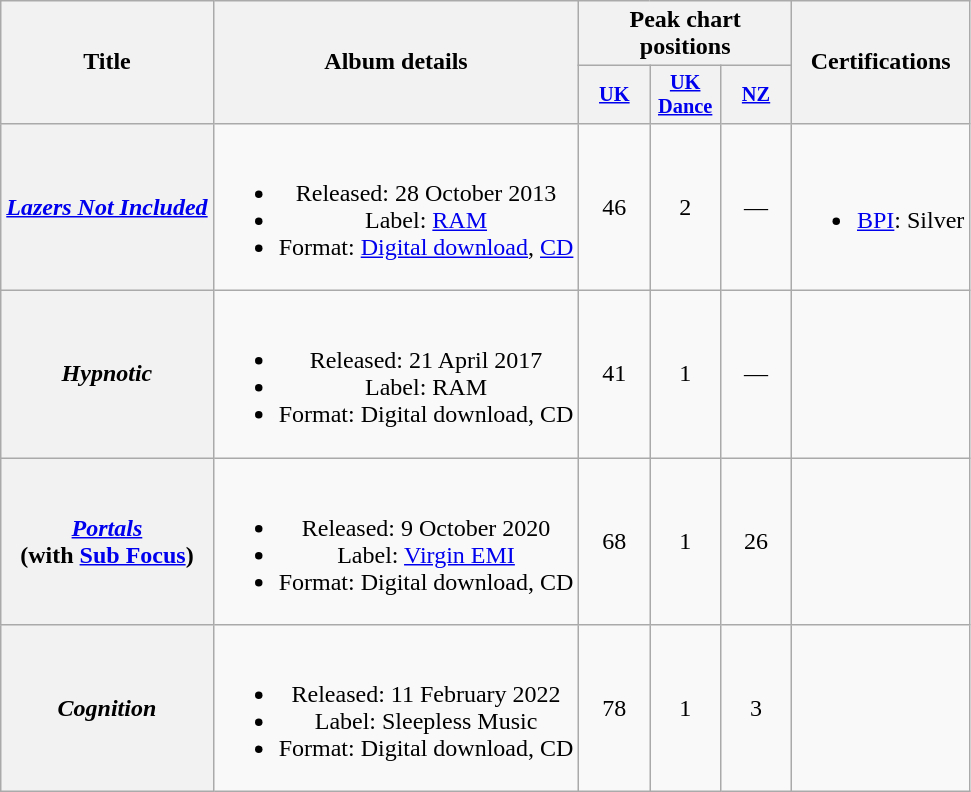<table class="wikitable plainrowheaders" style="text-align:center;">
<tr>
<th scope="col" rowspan="2">Title</th>
<th scope="col" rowspan="2">Album details</th>
<th scope="col" colspan="3">Peak chart positions</th>
<th scope="col" rowspan="2">Certifications</th>
</tr>
<tr>
<th scope="col" style="width:3em;font-size:85%;"><a href='#'>UK</a><br></th>
<th scope="col" style="width:3em;font-size:85%;"><a href='#'>UK Dance</a><br></th>
<th scope="col" style="width:3em;font-size:85%;"><a href='#'>NZ</a><br></th>
</tr>
<tr>
<th scope="row"><em><a href='#'>Lazers Not Included</a></em></th>
<td><br><ul><li>Released: 28 October 2013</li><li>Label: <a href='#'>RAM</a></li><li>Format: <a href='#'>Digital download</a>, <a href='#'>CD</a></li></ul></td>
<td>46</td>
<td>2</td>
<td>—</td>
<td><br><ul><li><a href='#'>BPI</a>: Silver</li></ul></td>
</tr>
<tr>
<th scope="row"><em>Hypnotic</em></th>
<td><br><ul><li>Released: 21 April 2017</li><li>Label: RAM</li><li>Format: Digital download, CD</li></ul></td>
<td>41</td>
<td>1</td>
<td>—</td>
<td></td>
</tr>
<tr>
<th scope="row"><em><a href='#'>Portals</a></em><br><span>(with <a href='#'>Sub Focus</a>)</span></th>
<td><br><ul><li>Released: 9 October 2020</li><li>Label: <a href='#'>Virgin EMI</a></li><li>Format: Digital download, CD</li></ul></td>
<td>68</td>
<td>1</td>
<td>26</td>
<td></td>
</tr>
<tr>
<th scope="row"><em>Cognition</em></th>
<td><br><ul><li>Released: 11 February 2022</li><li>Label: Sleepless Music</li><li>Format: Digital download, CD</li></ul></td>
<td>78</td>
<td>1</td>
<td>3</td>
<td></td>
</tr>
</table>
